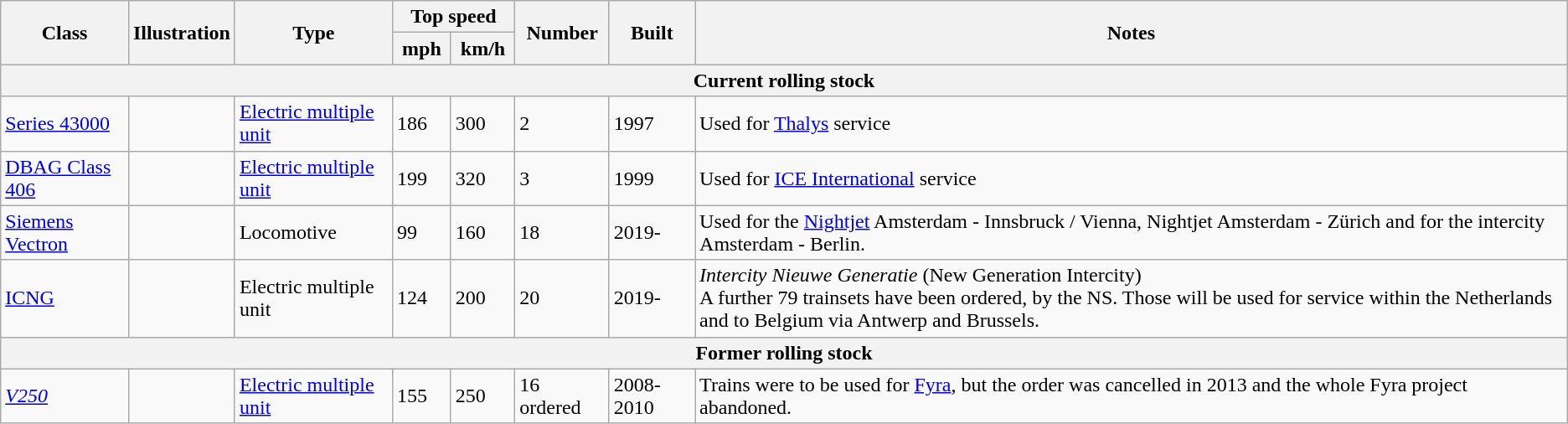<table class="wikitable">
<tr ---- bgcolor=#f9f9f9>
<th rowspan="2"> Class </th>
<th rowspan="2">Illustration</th>
<th rowspan="2"> Type </th>
<th colspan="2"> Top speed </th>
<th rowspan="2"> Number </th>
<th rowspan="2"> Built </th>
<th rowspan="2"> Notes </th>
</tr>
<tr ---- bgcolor=#f9f9f9>
<th> mph </th>
<th> km/h </th>
</tr>
<tr>
<th colspan="8">Current rolling stock</th>
</tr>
<tr>
<td><a href='#'>Series 43000</a></td>
<td></td>
<td><a href='#'>Electric multiple unit</a></td>
<td>186</td>
<td>300</td>
<td>2</td>
<td>1997</td>
<td>Used for <a href='#'>Thalys</a> service</td>
</tr>
<tr>
<td><a href='#'>DBAG Class 406</a></td>
<td></td>
<td><a href='#'>Electric multiple unit</a></td>
<td>199</td>
<td>320</td>
<td>3</td>
<td>1999</td>
<td>Used for <a href='#'>ICE International</a> service</td>
</tr>
<tr>
<td><a href='#'>Siemens Vectron</a></td>
<td></td>
<td>Locomotive</td>
<td>99</td>
<td>160</td>
<td>18</td>
<td>2019-</td>
<td>Used for the <a href='#'>Nightjet</a> Amsterdam - Innsbruck / Vienna, Nightjet Amsterdam - Zürich and for the intercity Amsterdam - Berlin.</td>
</tr>
<tr>
<td><a href='#'>ICNG</a></td>
<td></td>
<td>Electric multiple unit</td>
<td>124</td>
<td>200</td>
<td>20</td>
<td>2019-</td>
<td><em>Intercity Nieuwe Generatie</em> (New Generation Intercity)<br>A further 79 trainsets have been ordered, by the NS. Those will be used for service within the Netherlands and to Belgium via Antwerp and Brussels.</td>
</tr>
<tr>
<th colspan="8">Former rolling stock</th>
</tr>
<tr>
<td><em><a href='#'>V250</a></em></td>
<td></td>
<td><a href='#'>Electric multiple unit</a></td>
<td>155</td>
<td>250</td>
<td>16 ordered</td>
<td>2008-2010</td>
<td>Trains were to be used for <a href='#'>Fyra</a>, but the order was cancelled in 2013 and the whole Fyra project abandoned.</td>
</tr>
</table>
